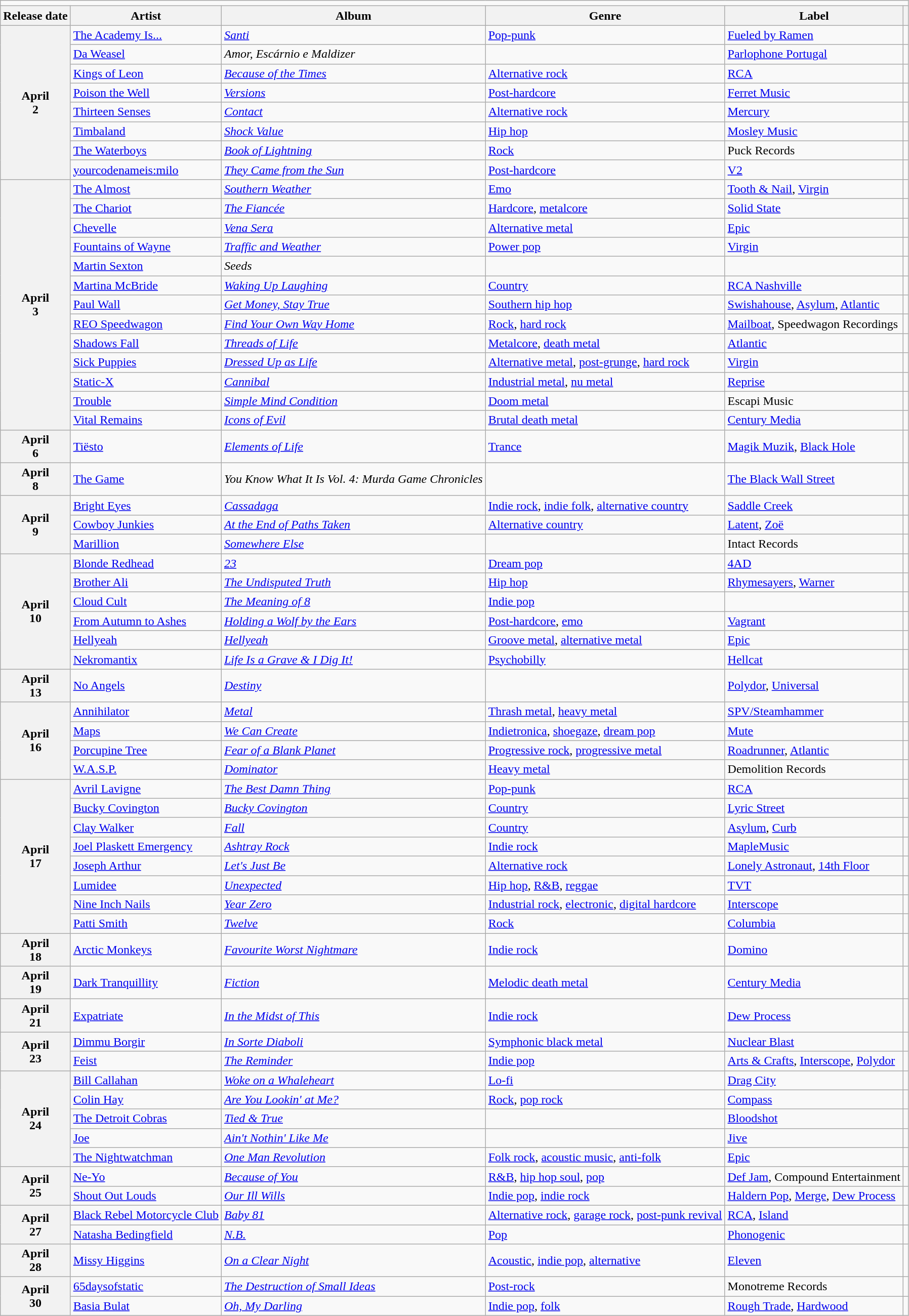<table class="wikitable plainrowheaders">
<tr>
<td colspan="6" style="text-align:center;"></td>
</tr>
<tr>
<th scope="col">Release date</th>
<th scope="col">Artist</th>
<th scope="col">Album</th>
<th scope="col">Genre</th>
<th scope="col">Label</th>
<th scope="col"></th>
</tr>
<tr>
<th scope="row" rowspan="8" style="text-align:center;">April<br>2</th>
<td><a href='#'>The Academy Is...</a></td>
<td><em><a href='#'>Santi</a></em></td>
<td><a href='#'>Pop-punk</a></td>
<td><a href='#'>Fueled by Ramen</a></td>
<td></td>
</tr>
<tr>
<td><a href='#'>Da Weasel</a></td>
<td><em>Amor, Escárnio e Maldizer</em></td>
<td></td>
<td><a href='#'>Parlophone Portugal</a></td>
<td></td>
</tr>
<tr>
<td><a href='#'>Kings of Leon</a></td>
<td><em><a href='#'>Because of the Times</a></em></td>
<td><a href='#'>Alternative rock</a></td>
<td><a href='#'>RCA</a></td>
<td></td>
</tr>
<tr>
<td><a href='#'>Poison the Well</a></td>
<td><em><a href='#'>Versions</a></em></td>
<td><a href='#'>Post-hardcore</a></td>
<td><a href='#'>Ferret Music</a></td>
<td></td>
</tr>
<tr>
<td><a href='#'>Thirteen Senses</a></td>
<td><em><a href='#'>Contact</a></em></td>
<td><a href='#'>Alternative rock</a></td>
<td><a href='#'>Mercury</a></td>
<td></td>
</tr>
<tr>
<td><a href='#'>Timbaland</a></td>
<td><em><a href='#'>Shock Value</a></em></td>
<td><a href='#'>Hip hop</a></td>
<td><a href='#'>Mosley Music</a></td>
<td></td>
</tr>
<tr>
<td><a href='#'>The Waterboys</a></td>
<td><em><a href='#'>Book of Lightning</a></em></td>
<td><a href='#'>Rock</a></td>
<td>Puck Records</td>
<td></td>
</tr>
<tr>
<td><a href='#'>yourcodenameis:milo</a></td>
<td><em><a href='#'>They Came from the Sun</a></em></td>
<td><a href='#'>Post-hardcore</a></td>
<td><a href='#'>V2</a></td>
<td></td>
</tr>
<tr>
<th scope="row" rowspan="13" style="text-align:center;">April<br>3</th>
<td><a href='#'>The Almost</a></td>
<td><em><a href='#'>Southern Weather</a></em></td>
<td><a href='#'>Emo</a></td>
<td><a href='#'>Tooth & Nail</a>, <a href='#'>Virgin</a></td>
<td></td>
</tr>
<tr>
<td><a href='#'>The Chariot</a></td>
<td><em><a href='#'>The Fiancée</a></em></td>
<td><a href='#'>Hardcore</a>, <a href='#'>metalcore</a></td>
<td><a href='#'>Solid State</a></td>
<td></td>
</tr>
<tr>
<td><a href='#'>Chevelle</a></td>
<td><em><a href='#'>Vena Sera</a></em></td>
<td><a href='#'>Alternative metal</a></td>
<td><a href='#'>Epic</a></td>
<td></td>
</tr>
<tr>
<td><a href='#'>Fountains of Wayne</a></td>
<td><em><a href='#'>Traffic and Weather</a></em></td>
<td><a href='#'>Power pop</a></td>
<td><a href='#'>Virgin</a></td>
<td></td>
</tr>
<tr>
<td><a href='#'>Martin Sexton</a></td>
<td><em>Seeds</em></td>
<td></td>
<td></td>
<td></td>
</tr>
<tr>
<td><a href='#'>Martina McBride</a></td>
<td><em><a href='#'>Waking Up Laughing</a></em></td>
<td><a href='#'>Country</a></td>
<td><a href='#'>RCA Nashville</a></td>
<td></td>
</tr>
<tr>
<td><a href='#'>Paul Wall</a></td>
<td><em><a href='#'>Get Money, Stay True</a></em></td>
<td><a href='#'>Southern hip hop</a></td>
<td><a href='#'>Swishahouse</a>, <a href='#'>Asylum</a>, <a href='#'>Atlantic</a></td>
<td></td>
</tr>
<tr>
<td><a href='#'>REO Speedwagon</a></td>
<td><em><a href='#'>Find Your Own Way Home</a></em></td>
<td><a href='#'>Rock</a>, <a href='#'>hard rock</a></td>
<td><a href='#'>Mailboat</a>, Speedwagon Recordings</td>
<td></td>
</tr>
<tr>
<td><a href='#'>Shadows Fall</a></td>
<td><em><a href='#'>Threads of Life</a></em></td>
<td><a href='#'>Metalcore</a>, <a href='#'>death metal</a></td>
<td><a href='#'>Atlantic</a></td>
<td></td>
</tr>
<tr>
<td><a href='#'>Sick Puppies</a></td>
<td><em><a href='#'>Dressed Up as Life</a></em></td>
<td><a href='#'>Alternative metal</a>, <a href='#'>post-grunge</a>, <a href='#'>hard rock</a></td>
<td><a href='#'>Virgin</a></td>
<td></td>
</tr>
<tr>
<td><a href='#'>Static-X</a></td>
<td><em><a href='#'>Cannibal</a></em></td>
<td><a href='#'>Industrial metal</a>, <a href='#'>nu metal</a></td>
<td><a href='#'>Reprise</a></td>
<td></td>
</tr>
<tr>
<td><a href='#'>Trouble</a></td>
<td><em><a href='#'>Simple Mind Condition</a></em></td>
<td><a href='#'>Doom metal</a></td>
<td>Escapi Music</td>
<td></td>
</tr>
<tr>
<td><a href='#'>Vital Remains</a></td>
<td><em><a href='#'>Icons of Evil</a></em></td>
<td><a href='#'>Brutal death metal</a></td>
<td><a href='#'>Century Media</a></td>
<td></td>
</tr>
<tr>
<th scope="row" style="text-align:center;">April<br>6</th>
<td><a href='#'>Tiësto</a></td>
<td><em><a href='#'>Elements of Life</a></em></td>
<td><a href='#'>Trance</a></td>
<td><a href='#'>Magik Muzik</a>, <a href='#'>Black Hole</a></td>
<td></td>
</tr>
<tr>
<th scope="row" style="text-align:center;">April<br>8</th>
<td><a href='#'>The Game</a></td>
<td><em>You Know What It Is Vol. 4: Murda Game Chronicles</em></td>
<td></td>
<td><a href='#'>The Black Wall Street</a></td>
<td></td>
</tr>
<tr>
<th scope="row" rowspan="3" style="text-align:center;">April<br>9</th>
<td><a href='#'>Bright Eyes</a></td>
<td><em><a href='#'>Cassadaga</a></em></td>
<td><a href='#'>Indie rock</a>, <a href='#'>indie folk</a>, <a href='#'>alternative country</a></td>
<td><a href='#'>Saddle Creek</a></td>
<td></td>
</tr>
<tr>
<td><a href='#'>Cowboy Junkies</a></td>
<td><em><a href='#'>At the End of Paths Taken</a></em></td>
<td><a href='#'>Alternative country</a></td>
<td><a href='#'>Latent</a>, <a href='#'>Zoë</a></td>
<td></td>
</tr>
<tr>
<td><a href='#'>Marillion</a></td>
<td><em><a href='#'>Somewhere Else</a></em></td>
<td></td>
<td>Intact Records</td>
<td></td>
</tr>
<tr>
<th scope="row" rowspan="6" style="text-align:center;">April<br>10</th>
<td><a href='#'>Blonde Redhead</a></td>
<td><em><a href='#'>23</a></em></td>
<td><a href='#'>Dream pop</a></td>
<td><a href='#'>4AD</a></td>
<td></td>
</tr>
<tr>
<td><a href='#'>Brother Ali</a></td>
<td><em><a href='#'>The Undisputed Truth</a></em></td>
<td><a href='#'>Hip hop</a></td>
<td><a href='#'>Rhymesayers</a>, <a href='#'>Warner</a></td>
<td></td>
</tr>
<tr>
<td><a href='#'>Cloud Cult</a></td>
<td><em><a href='#'>The Meaning of 8</a></em></td>
<td><a href='#'>Indie pop</a></td>
<td></td>
<td></td>
</tr>
<tr>
<td><a href='#'>From Autumn to Ashes</a></td>
<td><em><a href='#'>Holding a Wolf by the Ears</a></em></td>
<td><a href='#'>Post-hardcore</a>, <a href='#'>emo</a></td>
<td><a href='#'>Vagrant</a></td>
<td></td>
</tr>
<tr>
<td><a href='#'>Hellyeah</a></td>
<td><em><a href='#'>Hellyeah</a></em></td>
<td><a href='#'>Groove metal</a>, <a href='#'>alternative metal</a></td>
<td><a href='#'>Epic</a></td>
<td></td>
</tr>
<tr>
<td><a href='#'>Nekromantix</a></td>
<td><em><a href='#'>Life Is a Grave & I Dig It!</a></em></td>
<td><a href='#'>Psychobilly</a></td>
<td><a href='#'>Hellcat</a></td>
<td></td>
</tr>
<tr>
<th scope="row" style="text-align:center;">April<br>13</th>
<td><a href='#'>No Angels</a></td>
<td><em><a href='#'>Destiny</a></em></td>
<td></td>
<td><a href='#'>Polydor</a>, <a href='#'>Universal</a></td>
<td></td>
</tr>
<tr>
<th scope="row" rowspan="4" style="text-align:center;">April<br>16</th>
<td><a href='#'>Annihilator</a></td>
<td><em><a href='#'>Metal</a></em></td>
<td><a href='#'>Thrash metal</a>, <a href='#'>heavy metal</a></td>
<td><a href='#'>SPV/Steamhammer</a></td>
<td></td>
</tr>
<tr>
<td><a href='#'>Maps</a></td>
<td><em><a href='#'>We Can Create</a></em></td>
<td><a href='#'>Indietronica</a>, <a href='#'>shoegaze</a>, <a href='#'>dream pop</a></td>
<td><a href='#'>Mute</a></td>
<td></td>
</tr>
<tr>
<td><a href='#'>Porcupine Tree</a></td>
<td><em><a href='#'>Fear of a Blank Planet</a></em></td>
<td><a href='#'>Progressive rock</a>, <a href='#'>progressive metal</a></td>
<td><a href='#'>Roadrunner</a>, <a href='#'>Atlantic</a></td>
<td></td>
</tr>
<tr>
<td><a href='#'>W.A.S.P.</a></td>
<td><em><a href='#'>Dominator</a></em></td>
<td><a href='#'>Heavy metal</a></td>
<td>Demolition Records</td>
<td></td>
</tr>
<tr>
<th scope="row" rowspan="8" style="text-align:center;">April<br>17</th>
<td><a href='#'>Avril Lavigne</a></td>
<td><em><a href='#'>The Best Damn Thing</a></em></td>
<td><a href='#'>Pop-punk</a></td>
<td><a href='#'>RCA</a></td>
<td></td>
</tr>
<tr>
<td><a href='#'>Bucky Covington</a></td>
<td><em><a href='#'>Bucky Covington</a></em></td>
<td><a href='#'>Country</a></td>
<td><a href='#'>Lyric Street</a></td>
<td></td>
</tr>
<tr>
<td><a href='#'>Clay Walker</a></td>
<td><em><a href='#'>Fall</a></em></td>
<td><a href='#'>Country</a></td>
<td><a href='#'>Asylum</a>, <a href='#'>Curb</a></td>
<td></td>
</tr>
<tr>
<td><a href='#'>Joel Plaskett Emergency</a></td>
<td><em><a href='#'>Ashtray Rock</a></em></td>
<td><a href='#'>Indie rock</a></td>
<td><a href='#'>MapleMusic</a></td>
<td></td>
</tr>
<tr>
<td><a href='#'>Joseph Arthur</a></td>
<td><em><a href='#'>Let's Just Be</a></em></td>
<td><a href='#'>Alternative rock</a></td>
<td><a href='#'>Lonely Astronaut</a>, <a href='#'>14th Floor</a></td>
<td></td>
</tr>
<tr>
<td><a href='#'>Lumidee</a></td>
<td><em><a href='#'>Unexpected</a></em></td>
<td><a href='#'>Hip hop</a>, <a href='#'>R&B</a>, <a href='#'>reggae</a></td>
<td><a href='#'>TVT</a></td>
<td></td>
</tr>
<tr>
<td><a href='#'>Nine Inch Nails</a></td>
<td><em><a href='#'>Year Zero</a></em></td>
<td><a href='#'>Industrial rock</a>, <a href='#'>electronic</a>, <a href='#'>digital hardcore</a></td>
<td><a href='#'>Interscope</a></td>
<td></td>
</tr>
<tr>
<td><a href='#'>Patti Smith</a></td>
<td><em><a href='#'>Twelve</a></em></td>
<td><a href='#'>Rock</a></td>
<td><a href='#'>Columbia</a></td>
<td></td>
</tr>
<tr>
<th scope="row" style="text-align:center;">April<br>18</th>
<td><a href='#'>Arctic Monkeys</a></td>
<td><em><a href='#'>Favourite Worst Nightmare</a></em></td>
<td><a href='#'>Indie rock</a></td>
<td><a href='#'>Domino</a></td>
<td></td>
</tr>
<tr>
<th scope="row" style="text-align:center;">April<br>19</th>
<td><a href='#'>Dark Tranquillity</a></td>
<td><em><a href='#'>Fiction</a></em></td>
<td><a href='#'>Melodic death metal</a></td>
<td><a href='#'>Century Media</a></td>
<td></td>
</tr>
<tr>
<th scope="row" style="text-align:center;">April<br>21</th>
<td><a href='#'>Expatriate</a></td>
<td><em><a href='#'>In the Midst of This</a></em></td>
<td><a href='#'>Indie rock</a></td>
<td><a href='#'>Dew Process</a></td>
<td></td>
</tr>
<tr>
<th scope="row" rowspan="2" style="text-align:center;">April<br>23</th>
<td><a href='#'>Dimmu Borgir</a></td>
<td><em><a href='#'>In Sorte Diaboli</a></em></td>
<td><a href='#'>Symphonic black metal</a></td>
<td><a href='#'>Nuclear Blast</a></td>
<td></td>
</tr>
<tr>
<td><a href='#'>Feist</a></td>
<td><em><a href='#'>The Reminder</a></em></td>
<td><a href='#'>Indie pop</a></td>
<td><a href='#'>Arts & Crafts</a>, <a href='#'>Interscope</a>, <a href='#'>Polydor</a></td>
<td></td>
</tr>
<tr>
<th scope="row" rowspan="5" style="text-align:center;">April<br>24</th>
<td><a href='#'>Bill Callahan</a></td>
<td><em><a href='#'>Woke on a Whaleheart</a></em></td>
<td><a href='#'>Lo-fi</a></td>
<td><a href='#'>Drag City</a></td>
<td></td>
</tr>
<tr>
<td><a href='#'>Colin Hay</a></td>
<td><em><a href='#'>Are You Lookin' at Me?</a></em></td>
<td><a href='#'>Rock</a>, <a href='#'>pop rock</a></td>
<td><a href='#'>Compass</a></td>
<td></td>
</tr>
<tr>
<td><a href='#'>The Detroit Cobras</a></td>
<td><em><a href='#'>Tied & True</a></em></td>
<td></td>
<td><a href='#'>Bloodshot</a></td>
<td></td>
</tr>
<tr>
<td><a href='#'>Joe</a></td>
<td><em><a href='#'>Ain't Nothin' Like Me</a></em></td>
<td></td>
<td><a href='#'>Jive</a></td>
<td></td>
</tr>
<tr>
<td><a href='#'>The Nightwatchman</a></td>
<td><em><a href='#'>One Man Revolution</a></em></td>
<td><a href='#'>Folk rock</a>, <a href='#'>acoustic music</a>, <a href='#'>anti-folk</a></td>
<td><a href='#'>Epic</a></td>
<td></td>
</tr>
<tr>
<th scope="row" rowspan="2" style="text-align:center;">April<br>25</th>
<td><a href='#'>Ne-Yo</a></td>
<td><em><a href='#'>Because of You</a></em></td>
<td><a href='#'>R&B</a>, <a href='#'>hip hop soul</a>, <a href='#'>pop</a></td>
<td><a href='#'>Def Jam</a>, Compound Entertainment</td>
<td></td>
</tr>
<tr>
<td><a href='#'>Shout Out Louds</a></td>
<td><em><a href='#'>Our Ill Wills</a></em></td>
<td><a href='#'>Indie pop</a>, <a href='#'>indie rock</a></td>
<td><a href='#'>Haldern Pop</a>, <a href='#'>Merge</a>, <a href='#'>Dew Process</a></td>
<td></td>
</tr>
<tr>
<th scope="row" rowspan="2" style="text-align:center;">April<br>27</th>
<td><a href='#'>Black Rebel Motorcycle Club</a></td>
<td><em><a href='#'>Baby 81</a></em></td>
<td><a href='#'>Alternative rock</a>, <a href='#'>garage rock</a>, <a href='#'>post-punk revival</a></td>
<td><a href='#'>RCA</a>, <a href='#'>Island</a></td>
<td></td>
</tr>
<tr>
<td><a href='#'>Natasha Bedingfield</a></td>
<td><em><a href='#'>N.B.</a></em></td>
<td><a href='#'>Pop</a></td>
<td><a href='#'>Phonogenic</a></td>
<td></td>
</tr>
<tr>
<th scope="row" style="text-align:center;">April<br>28</th>
<td><a href='#'>Missy Higgins</a></td>
<td><em><a href='#'>On a Clear Night</a></em></td>
<td><a href='#'>Acoustic</a>, <a href='#'>indie pop</a>, <a href='#'>alternative</a></td>
<td><a href='#'>Eleven</a></td>
<td></td>
</tr>
<tr>
<th scope="row" rowspan="2" style="text-align:center;">April<br>30</th>
<td><a href='#'>65daysofstatic</a></td>
<td><em><a href='#'>The Destruction of Small Ideas</a></em></td>
<td><a href='#'>Post-rock</a></td>
<td>Monotreme Records</td>
<td></td>
</tr>
<tr>
<td><a href='#'>Basia Bulat</a></td>
<td><em><a href='#'>Oh, My Darling</a></em></td>
<td><a href='#'>Indie pop</a>, <a href='#'>folk</a></td>
<td><a href='#'>Rough Trade</a>, <a href='#'>Hardwood</a></td>
<td></td>
</tr>
</table>
